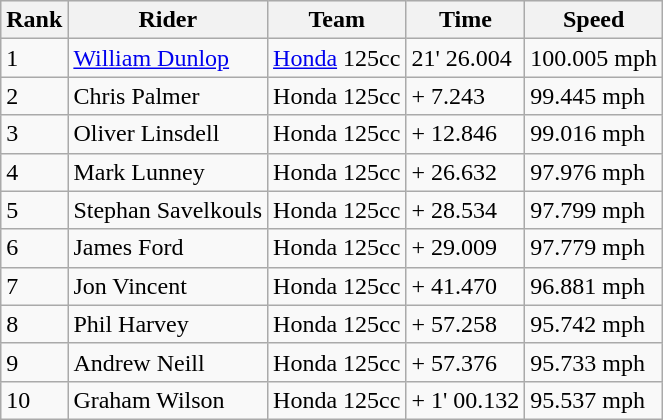<table class="wikitable">
<tr style="background:#efefef;">
<th>Rank</th>
<th>Rider</th>
<th>Team</th>
<th>Time</th>
<th>Speed</th>
</tr>
<tr>
<td>1</td>
<td> <a href='#'>William Dunlop</a></td>
<td><a href='#'>Honda</a> 125cc</td>
<td>21' 26.004</td>
<td>100.005 mph</td>
</tr>
<tr>
<td>2</td>
<td> Chris Palmer</td>
<td>Honda 125cc</td>
<td>+ 7.243</td>
<td>99.445 mph</td>
</tr>
<tr>
<td>3</td>
<td> Oliver Linsdell</td>
<td>Honda 125cc</td>
<td>+ 12.846</td>
<td>99.016 mph</td>
</tr>
<tr>
<td>4</td>
<td> Mark Lunney</td>
<td>Honda 125cc</td>
<td>+ 26.632</td>
<td>97.976 mph</td>
</tr>
<tr>
<td>5</td>
<td> Stephan Savelkouls</td>
<td>Honda 125cc</td>
<td>+ 28.534</td>
<td>97.799 mph</td>
</tr>
<tr>
<td>6</td>
<td> James Ford</td>
<td>Honda 125cc</td>
<td>+ 29.009</td>
<td>97.779 mph</td>
</tr>
<tr>
<td>7</td>
<td> Jon Vincent</td>
<td>Honda 125cc</td>
<td>+ 41.470</td>
<td>96.881 mph</td>
</tr>
<tr>
<td>8</td>
<td> Phil Harvey</td>
<td>Honda 125cc</td>
<td>+ 57.258</td>
<td>95.742 mph</td>
</tr>
<tr>
<td>9</td>
<td> Andrew Neill</td>
<td>Honda 125cc</td>
<td>+ 57.376</td>
<td>95.733 mph</td>
</tr>
<tr>
<td>10</td>
<td> Graham Wilson</td>
<td>Honda 125cc</td>
<td>+ 1' 00.132</td>
<td>95.537 mph</td>
</tr>
</table>
